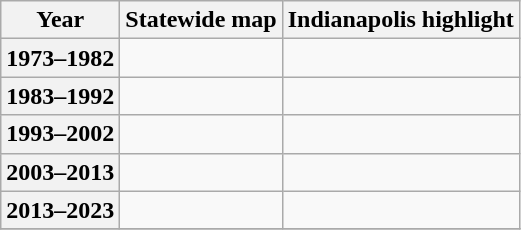<table class=wikitable>
<tr>
<th>Year</th>
<th>Statewide map</th>
<th>Indianapolis highlight</th>
</tr>
<tr>
<th>1973–1982</th>
<td></td>
<td></td>
</tr>
<tr>
<th>1983–1992</th>
<td></td>
<td></td>
</tr>
<tr>
<th>1993–2002</th>
<td></td>
<td></td>
</tr>
<tr>
<th>2003–2013</th>
<td></td>
<td></td>
</tr>
<tr>
<th>2013–2023</th>
<td></td>
<td></td>
</tr>
<tr>
</tr>
</table>
